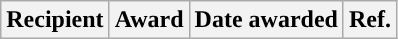<table class="wikitable sortable sortable" style="text-align: center">
<tr>
<th>Recipient</th>
<th>Award</th>
<th>Date awarded</th>
<th>Ref.</th>
</tr>
</table>
